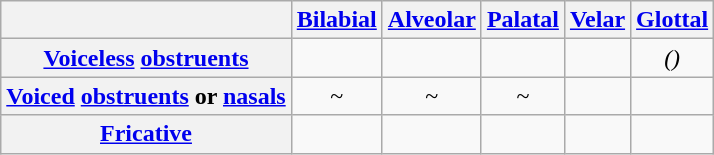<table class="wikitable" style="text-align: center;">
<tr>
<th></th>
<th><a href='#'>Bilabial</a></th>
<th><a href='#'>Alveolar</a></th>
<th><a href='#'>Palatal</a></th>
<th><a href='#'>Velar</a></th>
<th><a href='#'>Glottal</a></th>
</tr>
<tr>
<th><a href='#'>Voiceless</a> <a href='#'>obstruents</a></th>
<td></td>
<td> </td>
<td> </td>
<td></td>
<td><em>()</em></td>
</tr>
<tr>
<th><a href='#'>Voiced</a> <a href='#'>obstruents</a> or <a href='#'>nasals</a></th>
<td> ~  </td>
<td> ~  </td>
<td> ~  </td>
<td></td>
<td></td>
</tr>
<tr>
<th><a href='#'>Fricative</a></th>
<td></td>
<td></td>
<td></td>
<td></td>
<td></td>
</tr>
</table>
